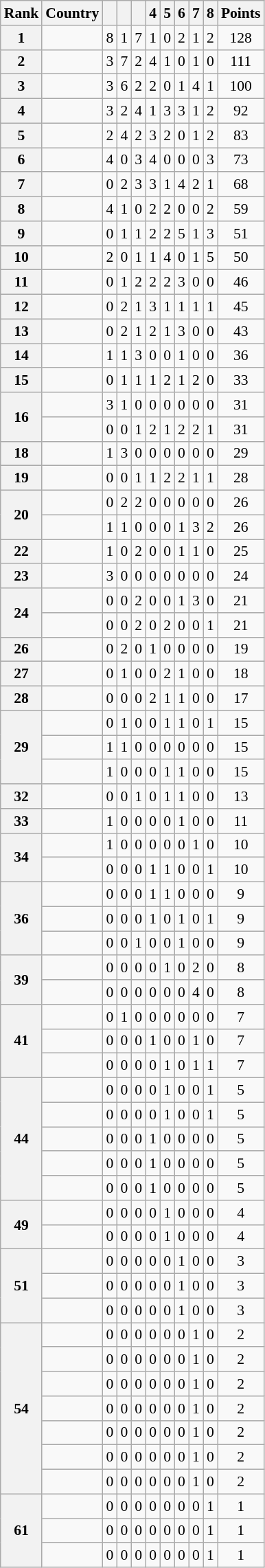<table class="wikitable sortable" style="width:; font-size:90%; text-align:center;">
<tr>
<th>Rank</th>
<th>Country</th>
<th></th>
<th></th>
<th></th>
<th>4</th>
<th>5</th>
<th>6</th>
<th>7</th>
<th>8</th>
<th>Points</th>
</tr>
<tr>
<th>1</th>
<td align=left></td>
<td>8</td>
<td>1</td>
<td>7</td>
<td>1</td>
<td>0</td>
<td>2</td>
<td>1</td>
<td>2</td>
<td>128</td>
</tr>
<tr>
<th>2</th>
<td align=left></td>
<td>3</td>
<td>7</td>
<td>2</td>
<td>4</td>
<td>1</td>
<td>0</td>
<td>1</td>
<td>0</td>
<td>111</td>
</tr>
<tr>
<th>3</th>
<td align=left></td>
<td>3</td>
<td>6</td>
<td>2</td>
<td>2</td>
<td>0</td>
<td>1</td>
<td>4</td>
<td>1</td>
<td>100</td>
</tr>
<tr>
<th>4</th>
<td align=left></td>
<td>3</td>
<td>2</td>
<td>4</td>
<td>1</td>
<td>3</td>
<td>3</td>
<td>1</td>
<td>2</td>
<td>92</td>
</tr>
<tr>
<th>5</th>
<td align=left></td>
<td>2</td>
<td>4</td>
<td>2</td>
<td>3</td>
<td>2</td>
<td>0</td>
<td>1</td>
<td>2</td>
<td>83</td>
</tr>
<tr>
<th>6</th>
<td align=left></td>
<td>4</td>
<td>0</td>
<td>3</td>
<td>4</td>
<td>0</td>
<td>0</td>
<td>0</td>
<td>3</td>
<td>73</td>
</tr>
<tr>
<th>7</th>
<td align=left></td>
<td>0</td>
<td>2</td>
<td>3</td>
<td>3</td>
<td>1</td>
<td>4</td>
<td>2</td>
<td>1</td>
<td>68</td>
</tr>
<tr>
<th>8</th>
<td align=left></td>
<td>4</td>
<td>1</td>
<td>0</td>
<td>2</td>
<td>2</td>
<td>0</td>
<td>0</td>
<td>2</td>
<td>59</td>
</tr>
<tr>
<th>9</th>
<td align=left></td>
<td>0</td>
<td>1</td>
<td>1</td>
<td>2</td>
<td>2</td>
<td>5</td>
<td>1</td>
<td>3</td>
<td>51</td>
</tr>
<tr>
<th>10</th>
<td align=left></td>
<td>2</td>
<td>0</td>
<td>1</td>
<td>1</td>
<td>4</td>
<td>0</td>
<td>1</td>
<td>5</td>
<td>50</td>
</tr>
<tr>
<th>11</th>
<td align=left></td>
<td>0</td>
<td>1</td>
<td>2</td>
<td>2</td>
<td>2</td>
<td>3</td>
<td>0</td>
<td>0</td>
<td>46</td>
</tr>
<tr>
<th>12</th>
<td align=left></td>
<td>0</td>
<td>2</td>
<td>1</td>
<td>3</td>
<td>1</td>
<td>1</td>
<td>1</td>
<td>1</td>
<td>45</td>
</tr>
<tr>
<th>13</th>
<td align=left></td>
<td>0</td>
<td>2</td>
<td>1</td>
<td>2</td>
<td>1</td>
<td>3</td>
<td>0</td>
<td>0</td>
<td>43</td>
</tr>
<tr>
<th>14</th>
<td align=left></td>
<td>1</td>
<td>1</td>
<td>3</td>
<td>0</td>
<td>0</td>
<td>1</td>
<td>0</td>
<td>0</td>
<td>36</td>
</tr>
<tr>
<th>15</th>
<td align=left></td>
<td>0</td>
<td>1</td>
<td>1</td>
<td>1</td>
<td>2</td>
<td>1</td>
<td>2</td>
<td>0</td>
<td>33</td>
</tr>
<tr>
<th rowspan=2>16</th>
<td align=left></td>
<td>3</td>
<td>1</td>
<td>0</td>
<td>0</td>
<td>0</td>
<td>0</td>
<td>0</td>
<td>0</td>
<td>31</td>
</tr>
<tr>
<td align=left></td>
<td>0</td>
<td>0</td>
<td>1</td>
<td>2</td>
<td>1</td>
<td>2</td>
<td>2</td>
<td>1</td>
<td>31</td>
</tr>
<tr>
<th>18</th>
<td align=left></td>
<td>1</td>
<td>3</td>
<td>0</td>
<td>0</td>
<td>0</td>
<td>0</td>
<td>0</td>
<td>0</td>
<td>29</td>
</tr>
<tr>
<th>19</th>
<td align=left></td>
<td>0</td>
<td>0</td>
<td>1</td>
<td>1</td>
<td>2</td>
<td>2</td>
<td>1</td>
<td>1</td>
<td>28</td>
</tr>
<tr>
<th rowspan=2>20</th>
<td align=left></td>
<td>0</td>
<td>2</td>
<td>2</td>
<td>0</td>
<td>0</td>
<td>0</td>
<td>0</td>
<td>0</td>
<td>26</td>
</tr>
<tr>
<td align=left></td>
<td>1</td>
<td>1</td>
<td>0</td>
<td>0</td>
<td>0</td>
<td>1</td>
<td>3</td>
<td>2</td>
<td>26</td>
</tr>
<tr>
<th>22</th>
<td align=left></td>
<td>1</td>
<td>0</td>
<td>2</td>
<td>0</td>
<td>0</td>
<td>1</td>
<td>1</td>
<td>0</td>
<td>25</td>
</tr>
<tr>
<th>23</th>
<td align=left></td>
<td>3</td>
<td>0</td>
<td>0</td>
<td>0</td>
<td>0</td>
<td>0</td>
<td>0</td>
<td>0</td>
<td>24</td>
</tr>
<tr>
<th rowspan=2>24</th>
<td align=left></td>
<td>0</td>
<td>0</td>
<td>2</td>
<td>0</td>
<td>0</td>
<td>1</td>
<td>3</td>
<td>0</td>
<td>21</td>
</tr>
<tr>
<td align=left></td>
<td>0</td>
<td>0</td>
<td>2</td>
<td>0</td>
<td>2</td>
<td>0</td>
<td>0</td>
<td>1</td>
<td>21</td>
</tr>
<tr>
<th>26</th>
<td align=left></td>
<td>0</td>
<td>2</td>
<td>0</td>
<td>1</td>
<td>0</td>
<td>0</td>
<td>0</td>
<td>0</td>
<td>19</td>
</tr>
<tr>
<th>27</th>
<td align=left></td>
<td>0</td>
<td>1</td>
<td>0</td>
<td>0</td>
<td>2</td>
<td>1</td>
<td>0</td>
<td>0</td>
<td>18</td>
</tr>
<tr>
<th>28</th>
<td align=left></td>
<td>0</td>
<td>0</td>
<td>0</td>
<td>2</td>
<td>1</td>
<td>1</td>
<td>0</td>
<td>0</td>
<td>17</td>
</tr>
<tr>
<th rowspan=3>29</th>
<td align=left></td>
<td>0</td>
<td>1</td>
<td>0</td>
<td>0</td>
<td>1</td>
<td>1</td>
<td>0</td>
<td>1</td>
<td>15</td>
</tr>
<tr>
<td align=left></td>
<td>1</td>
<td>1</td>
<td>0</td>
<td>0</td>
<td>0</td>
<td>0</td>
<td>0</td>
<td>0</td>
<td>15</td>
</tr>
<tr>
<td align=left></td>
<td>1</td>
<td>0</td>
<td>0</td>
<td>0</td>
<td>1</td>
<td>1</td>
<td>0</td>
<td>0</td>
<td>15</td>
</tr>
<tr>
<th>32</th>
<td align=left></td>
<td>0</td>
<td>0</td>
<td>1</td>
<td>0</td>
<td>1</td>
<td>1</td>
<td>0</td>
<td>0</td>
<td>13</td>
</tr>
<tr>
<th>33</th>
<td align=left></td>
<td>1</td>
<td>0</td>
<td>0</td>
<td>0</td>
<td>0</td>
<td>1</td>
<td>0</td>
<td>0</td>
<td>11</td>
</tr>
<tr>
<th rowspan=2>34</th>
<td align=left></td>
<td>1</td>
<td>0</td>
<td>0</td>
<td>0</td>
<td>0</td>
<td>0</td>
<td>1</td>
<td>0</td>
<td>10</td>
</tr>
<tr>
<td align=left></td>
<td>0</td>
<td>0</td>
<td>0</td>
<td>1</td>
<td>1</td>
<td>0</td>
<td>0</td>
<td>1</td>
<td>10</td>
</tr>
<tr>
<th rowspan=3>36</th>
<td align=left></td>
<td>0</td>
<td>0</td>
<td>0</td>
<td>1</td>
<td>1</td>
<td>0</td>
<td>0</td>
<td>0</td>
<td>9</td>
</tr>
<tr>
<td align=left></td>
<td>0</td>
<td>0</td>
<td>0</td>
<td>1</td>
<td>0</td>
<td>1</td>
<td>0</td>
<td>1</td>
<td>9</td>
</tr>
<tr>
<td align=left></td>
<td>0</td>
<td>0</td>
<td>1</td>
<td>0</td>
<td>0</td>
<td>1</td>
<td>0</td>
<td>0</td>
<td>9</td>
</tr>
<tr>
<th rowspan=2>39</th>
<td align=left></td>
<td>0</td>
<td>0</td>
<td>0</td>
<td>0</td>
<td>1</td>
<td>0</td>
<td>2</td>
<td>0</td>
<td>8</td>
</tr>
<tr>
<td align=left></td>
<td>0</td>
<td>0</td>
<td>0</td>
<td>0</td>
<td>0</td>
<td>0</td>
<td>4</td>
<td>0</td>
<td>8</td>
</tr>
<tr>
<th rowspan=3>41</th>
<td align=left></td>
<td>0</td>
<td>1</td>
<td>0</td>
<td>0</td>
<td>0</td>
<td>0</td>
<td>0</td>
<td>0</td>
<td>7</td>
</tr>
<tr>
<td align=left></td>
<td>0</td>
<td>0</td>
<td>0</td>
<td>1</td>
<td>0</td>
<td>0</td>
<td>1</td>
<td>0</td>
<td>7</td>
</tr>
<tr>
<td align=left></td>
<td>0</td>
<td>0</td>
<td>0</td>
<td>0</td>
<td>1</td>
<td>0</td>
<td>1</td>
<td>1</td>
<td>7</td>
</tr>
<tr>
<th rowspan=5>44</th>
<td align=left></td>
<td>0</td>
<td>0</td>
<td>0</td>
<td>0</td>
<td>1</td>
<td>0</td>
<td>0</td>
<td>1</td>
<td>5</td>
</tr>
<tr>
<td align=left></td>
<td>0</td>
<td>0</td>
<td>0</td>
<td>0</td>
<td>1</td>
<td>0</td>
<td>0</td>
<td>1</td>
<td>5</td>
</tr>
<tr>
<td align=left></td>
<td>0</td>
<td>0</td>
<td>0</td>
<td>1</td>
<td>0</td>
<td>0</td>
<td>0</td>
<td>0</td>
<td>5</td>
</tr>
<tr>
<td align=left></td>
<td>0</td>
<td>0</td>
<td>0</td>
<td>1</td>
<td>0</td>
<td>0</td>
<td>0</td>
<td>0</td>
<td>5</td>
</tr>
<tr>
<td align=left></td>
<td>0</td>
<td>0</td>
<td>0</td>
<td>1</td>
<td>0</td>
<td>0</td>
<td>0</td>
<td>0</td>
<td>5</td>
</tr>
<tr>
<th rowspan=2>49</th>
<td align=left></td>
<td>0</td>
<td>0</td>
<td>0</td>
<td>0</td>
<td>1</td>
<td>0</td>
<td>0</td>
<td>0</td>
<td>4</td>
</tr>
<tr>
<td align=left></td>
<td>0</td>
<td>0</td>
<td>0</td>
<td>0</td>
<td>1</td>
<td>0</td>
<td>0</td>
<td>0</td>
<td>4</td>
</tr>
<tr>
<th rowspan=3>51</th>
<td align=left></td>
<td>0</td>
<td>0</td>
<td>0</td>
<td>0</td>
<td>0</td>
<td>1</td>
<td>0</td>
<td>0</td>
<td>3</td>
</tr>
<tr>
<td align=left></td>
<td>0</td>
<td>0</td>
<td>0</td>
<td>0</td>
<td>0</td>
<td>1</td>
<td>0</td>
<td>0</td>
<td>3</td>
</tr>
<tr>
<td align=left></td>
<td>0</td>
<td>0</td>
<td>0</td>
<td>0</td>
<td>0</td>
<td>1</td>
<td>0</td>
<td>0</td>
<td>3</td>
</tr>
<tr>
<th rowspan=7>54</th>
<td align=left></td>
<td>0</td>
<td>0</td>
<td>0</td>
<td>0</td>
<td>0</td>
<td>0</td>
<td>1</td>
<td>0</td>
<td>2</td>
</tr>
<tr>
<td align=left></td>
<td>0</td>
<td>0</td>
<td>0</td>
<td>0</td>
<td>0</td>
<td>0</td>
<td>1</td>
<td>0</td>
<td>2</td>
</tr>
<tr>
<td align=left></td>
<td>0</td>
<td>0</td>
<td>0</td>
<td>0</td>
<td>0</td>
<td>0</td>
<td>1</td>
<td>0</td>
<td>2</td>
</tr>
<tr>
<td align=left></td>
<td>0</td>
<td>0</td>
<td>0</td>
<td>0</td>
<td>0</td>
<td>0</td>
<td>1</td>
<td>0</td>
<td>2</td>
</tr>
<tr>
<td align=left></td>
<td>0</td>
<td>0</td>
<td>0</td>
<td>0</td>
<td>0</td>
<td>0</td>
<td>1</td>
<td>0</td>
<td>2</td>
</tr>
<tr>
<td align=left></td>
<td>0</td>
<td>0</td>
<td>0</td>
<td>0</td>
<td>0</td>
<td>0</td>
<td>1</td>
<td>0</td>
<td>2</td>
</tr>
<tr>
<td align=left></td>
<td>0</td>
<td>0</td>
<td>0</td>
<td>0</td>
<td>0</td>
<td>0</td>
<td>1</td>
<td>0</td>
<td>2</td>
</tr>
<tr>
<th rowspan=3>61</th>
<td align=left></td>
<td>0</td>
<td>0</td>
<td>0</td>
<td>0</td>
<td>0</td>
<td>0</td>
<td>0</td>
<td>1</td>
<td>1</td>
</tr>
<tr>
<td align=left></td>
<td>0</td>
<td>0</td>
<td>0</td>
<td>0</td>
<td>0</td>
<td>0</td>
<td>0</td>
<td>1</td>
<td>1</td>
</tr>
<tr>
<td align=left></td>
<td>0</td>
<td>0</td>
<td>0</td>
<td>0</td>
<td>0</td>
<td>0</td>
<td>0</td>
<td>1</td>
<td>1</td>
</tr>
</table>
